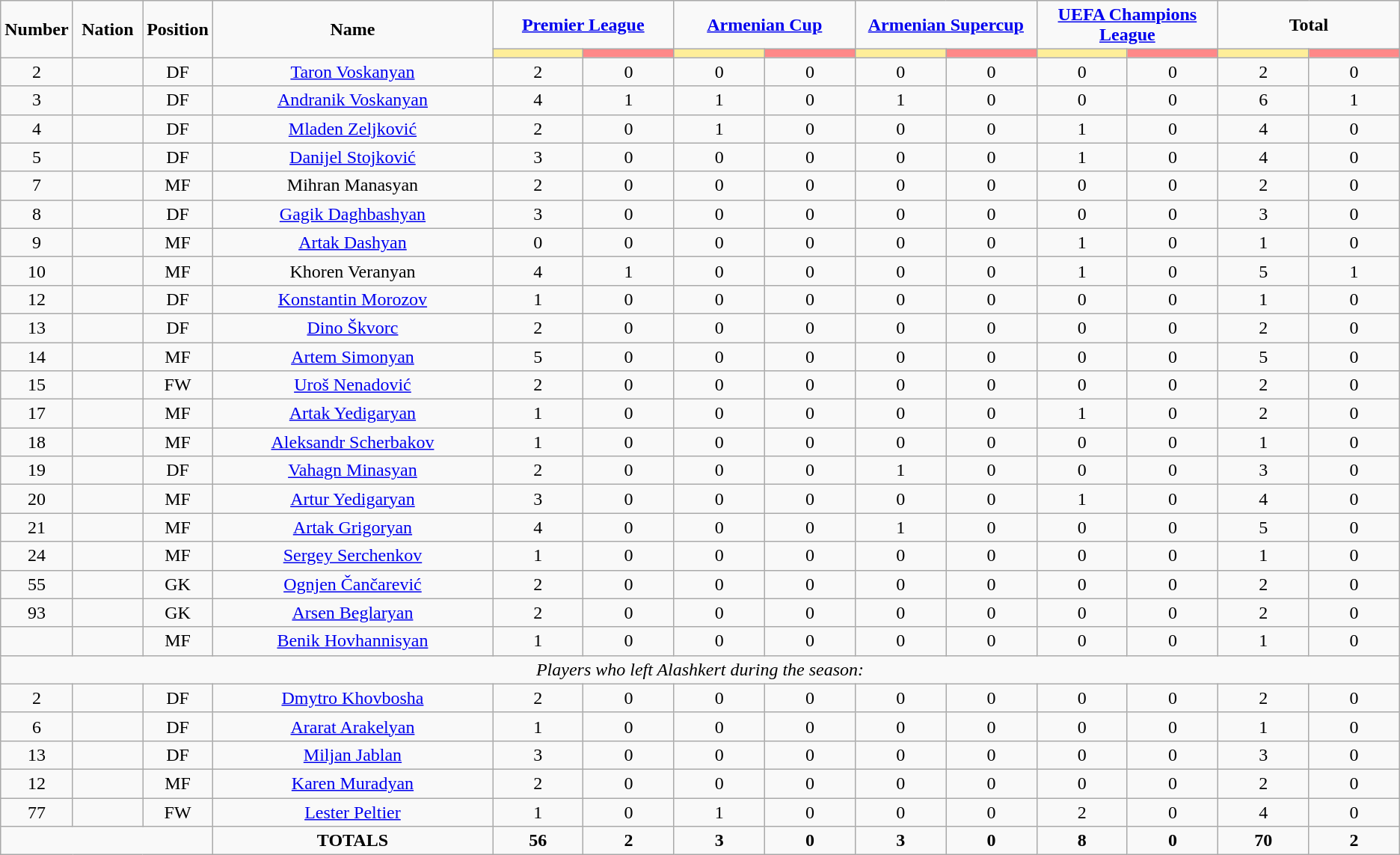<table class="wikitable" style="text-align:center;">
<tr>
<td rowspan="2"  style="width:5%; text-align:center;"><strong>Number</strong></td>
<td rowspan="2"  style="width:5%; text-align:center;"><strong>Nation</strong></td>
<td rowspan="2"  style="width:5%; text-align:center;"><strong>Position</strong></td>
<td rowspan="2"  style="width:20%; text-align:center;"><strong>Name</strong></td>
<td colspan="2" style="text-align:center;"><strong><a href='#'>Premier League</a></strong></td>
<td colspan="2" style="text-align:center;"><strong><a href='#'>Armenian Cup</a></strong></td>
<td colspan="2" style="text-align:center;"><strong><a href='#'>Armenian Supercup</a></strong></td>
<td colspan="2" style="text-align:center;"><strong><a href='#'>UEFA Champions League</a></strong></td>
<td colspan="2" style="text-align:center;"><strong>Total</strong></td>
</tr>
<tr>
<th style="width:60px; background:#fe9;"></th>
<th style="width:60px; background:#ff8888;"></th>
<th style="width:60px; background:#fe9;"></th>
<th style="width:60px; background:#ff8888;"></th>
<th style="width:60px; background:#fe9;"></th>
<th style="width:60px; background:#ff8888;"></th>
<th style="width:60px; background:#fe9;"></th>
<th style="width:60px; background:#ff8888;"></th>
<th style="width:60px; background:#fe9;"></th>
<th style="width:60px; background:#ff8888;"></th>
</tr>
<tr>
<td>2</td>
<td></td>
<td>DF</td>
<td><a href='#'>Taron Voskanyan</a></td>
<td>2</td>
<td>0</td>
<td>0</td>
<td>0</td>
<td>0</td>
<td>0</td>
<td>0</td>
<td>0</td>
<td>2</td>
<td>0</td>
</tr>
<tr>
<td>3</td>
<td></td>
<td>DF</td>
<td><a href='#'>Andranik Voskanyan</a></td>
<td>4</td>
<td>1</td>
<td>1</td>
<td>0</td>
<td>1</td>
<td>0</td>
<td>0</td>
<td>0</td>
<td>6</td>
<td>1</td>
</tr>
<tr>
<td>4</td>
<td></td>
<td>DF</td>
<td><a href='#'>Mladen Zeljković</a></td>
<td>2</td>
<td>0</td>
<td>1</td>
<td>0</td>
<td>0</td>
<td>0</td>
<td>1</td>
<td>0</td>
<td>4</td>
<td>0</td>
</tr>
<tr>
<td>5</td>
<td></td>
<td>DF</td>
<td><a href='#'>Danijel Stojković</a></td>
<td>3</td>
<td>0</td>
<td>0</td>
<td>0</td>
<td>0</td>
<td>0</td>
<td>1</td>
<td>0</td>
<td>4</td>
<td>0</td>
</tr>
<tr>
<td>7</td>
<td></td>
<td>MF</td>
<td>Mihran Manasyan</td>
<td>2</td>
<td>0</td>
<td>0</td>
<td>0</td>
<td>0</td>
<td>0</td>
<td>0</td>
<td>0</td>
<td>2</td>
<td>0</td>
</tr>
<tr>
<td>8</td>
<td></td>
<td>DF</td>
<td><a href='#'>Gagik Daghbashyan</a></td>
<td>3</td>
<td>0</td>
<td>0</td>
<td>0</td>
<td>0</td>
<td>0</td>
<td>0</td>
<td>0</td>
<td>3</td>
<td>0</td>
</tr>
<tr>
<td>9</td>
<td></td>
<td>MF</td>
<td><a href='#'>Artak Dashyan</a></td>
<td>0</td>
<td>0</td>
<td>0</td>
<td>0</td>
<td>0</td>
<td>0</td>
<td>1</td>
<td>0</td>
<td>1</td>
<td>0</td>
</tr>
<tr>
<td>10</td>
<td></td>
<td>MF</td>
<td>Khoren Veranyan</td>
<td>4</td>
<td>1</td>
<td>0</td>
<td>0</td>
<td>0</td>
<td>0</td>
<td>1</td>
<td>0</td>
<td>5</td>
<td>1</td>
</tr>
<tr>
<td>12</td>
<td></td>
<td>DF</td>
<td><a href='#'>Konstantin Morozov</a></td>
<td>1</td>
<td>0</td>
<td>0</td>
<td>0</td>
<td>0</td>
<td>0</td>
<td>0</td>
<td>0</td>
<td>1</td>
<td>0</td>
</tr>
<tr>
<td>13</td>
<td></td>
<td>DF</td>
<td><a href='#'>Dino Škvorc</a></td>
<td>2</td>
<td>0</td>
<td>0</td>
<td>0</td>
<td>0</td>
<td>0</td>
<td>0</td>
<td>0</td>
<td>2</td>
<td>0</td>
</tr>
<tr>
<td>14</td>
<td></td>
<td>MF</td>
<td><a href='#'>Artem Simonyan</a></td>
<td>5</td>
<td>0</td>
<td>0</td>
<td>0</td>
<td>0</td>
<td>0</td>
<td>0</td>
<td>0</td>
<td>5</td>
<td>0</td>
</tr>
<tr>
<td>15</td>
<td></td>
<td>FW</td>
<td><a href='#'>Uroš Nenadović</a></td>
<td>2</td>
<td>0</td>
<td>0</td>
<td>0</td>
<td>0</td>
<td>0</td>
<td>0</td>
<td>0</td>
<td>2</td>
<td>0</td>
</tr>
<tr>
<td>17</td>
<td></td>
<td>MF</td>
<td><a href='#'>Artak Yedigaryan</a></td>
<td>1</td>
<td>0</td>
<td>0</td>
<td>0</td>
<td>0</td>
<td>0</td>
<td>1</td>
<td>0</td>
<td>2</td>
<td>0</td>
</tr>
<tr>
<td>18</td>
<td></td>
<td>MF</td>
<td><a href='#'>Aleksandr Scherbakov</a></td>
<td>1</td>
<td>0</td>
<td>0</td>
<td>0</td>
<td>0</td>
<td>0</td>
<td>0</td>
<td>0</td>
<td>1</td>
<td>0</td>
</tr>
<tr>
<td>19</td>
<td></td>
<td>DF</td>
<td><a href='#'>Vahagn Minasyan</a></td>
<td>2</td>
<td>0</td>
<td>0</td>
<td>0</td>
<td>1</td>
<td>0</td>
<td>0</td>
<td>0</td>
<td>3</td>
<td>0</td>
</tr>
<tr>
<td>20</td>
<td></td>
<td>MF</td>
<td><a href='#'>Artur Yedigaryan</a></td>
<td>3</td>
<td>0</td>
<td>0</td>
<td>0</td>
<td>0</td>
<td>0</td>
<td>1</td>
<td>0</td>
<td>4</td>
<td>0</td>
</tr>
<tr>
<td>21</td>
<td></td>
<td>MF</td>
<td><a href='#'>Artak Grigoryan</a></td>
<td>4</td>
<td>0</td>
<td>0</td>
<td>0</td>
<td>1</td>
<td>0</td>
<td>0</td>
<td>0</td>
<td>5</td>
<td>0</td>
</tr>
<tr>
<td>24</td>
<td></td>
<td>MF</td>
<td><a href='#'>Sergey Serchenkov</a></td>
<td>1</td>
<td>0</td>
<td>0</td>
<td>0</td>
<td>0</td>
<td>0</td>
<td>0</td>
<td>0</td>
<td>1</td>
<td>0</td>
</tr>
<tr>
<td>55</td>
<td></td>
<td>GK</td>
<td><a href='#'>Ognjen Čančarević</a></td>
<td>2</td>
<td>0</td>
<td>0</td>
<td>0</td>
<td>0</td>
<td>0</td>
<td>0</td>
<td>0</td>
<td>2</td>
<td>0</td>
</tr>
<tr>
<td>93</td>
<td></td>
<td>GK</td>
<td><a href='#'>Arsen Beglaryan</a></td>
<td>2</td>
<td>0</td>
<td>0</td>
<td>0</td>
<td>0</td>
<td>0</td>
<td>0</td>
<td>0</td>
<td>2</td>
<td>0</td>
</tr>
<tr>
<td></td>
<td></td>
<td>MF</td>
<td><a href='#'>Benik Hovhannisyan</a></td>
<td>1</td>
<td>0</td>
<td>0</td>
<td>0</td>
<td>0</td>
<td>0</td>
<td>0</td>
<td>0</td>
<td>1</td>
<td>0</td>
</tr>
<tr>
<td colspan="14"><em>Players who left Alashkert during the season:</em></td>
</tr>
<tr>
<td>2</td>
<td></td>
<td>DF</td>
<td><a href='#'>Dmytro Khovbosha</a></td>
<td>2</td>
<td>0</td>
<td>0</td>
<td>0</td>
<td>0</td>
<td>0</td>
<td>0</td>
<td>0</td>
<td>2</td>
<td>0</td>
</tr>
<tr>
<td>6</td>
<td></td>
<td>DF</td>
<td><a href='#'>Ararat Arakelyan</a></td>
<td>1</td>
<td>0</td>
<td>0</td>
<td>0</td>
<td>0</td>
<td>0</td>
<td>0</td>
<td>0</td>
<td>1</td>
<td>0</td>
</tr>
<tr>
<td>13</td>
<td></td>
<td>DF</td>
<td><a href='#'>Miljan Jablan</a></td>
<td>3</td>
<td>0</td>
<td>0</td>
<td>0</td>
<td>0</td>
<td>0</td>
<td>0</td>
<td>0</td>
<td>3</td>
<td>0</td>
</tr>
<tr>
<td>12</td>
<td></td>
<td>MF</td>
<td><a href='#'>Karen Muradyan</a></td>
<td>2</td>
<td>0</td>
<td>0</td>
<td>0</td>
<td>0</td>
<td>0</td>
<td>0</td>
<td>0</td>
<td>2</td>
<td>0</td>
</tr>
<tr>
<td>77</td>
<td></td>
<td>FW</td>
<td><a href='#'>Lester Peltier</a></td>
<td>1</td>
<td>0</td>
<td>1</td>
<td>0</td>
<td>0</td>
<td>0</td>
<td>2</td>
<td>0</td>
<td>4</td>
<td>0</td>
</tr>
<tr>
<td colspan="3"></td>
<td><strong>TOTALS</strong></td>
<td><strong>56</strong></td>
<td><strong>2</strong></td>
<td><strong>3</strong></td>
<td><strong>0</strong></td>
<td><strong>3</strong></td>
<td><strong>0</strong></td>
<td><strong>8</strong></td>
<td><strong>0</strong></td>
<td><strong>70</strong></td>
<td><strong>2</strong></td>
</tr>
</table>
